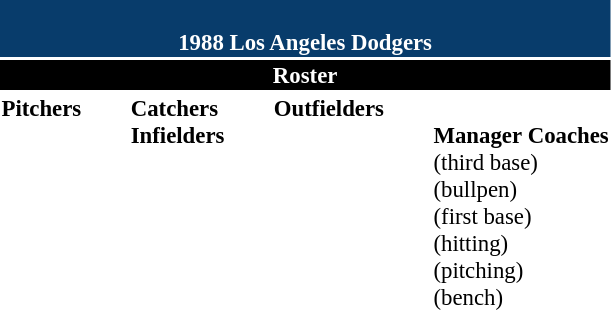<table class="toccolours" style="font-size: 95%;">
<tr>
<th colspan="10" style="background-color: #083c6b; color: #FFFFFF; text-align: center;"><br>1988 Los Angeles Dodgers</th>
</tr>
<tr>
<td colspan="10" style="background-color: black; color: #FFFFFF; text-align: center;"><strong>Roster</strong></td>
</tr>
<tr>
<td valign="top"><strong>Pitchers</strong><br>
















</td>
<td width="25px"></td>
<td valign="top"><strong>Catchers</strong><br>


<strong>Infielders</strong>







</td>
<td width="25px"></td>
<td valign="top"><strong>Outfielders</strong><br>







</td>
<td width="25px"></td>
<td valign="top"><br><strong>Manager</strong>

<strong>Coaches</strong>
<br> (third base)
 <br>(bullpen)
 <br>(first base)
 <br>(hitting)

<br> (pitching)
 <br>(bench)</td>
</tr>
</table>
